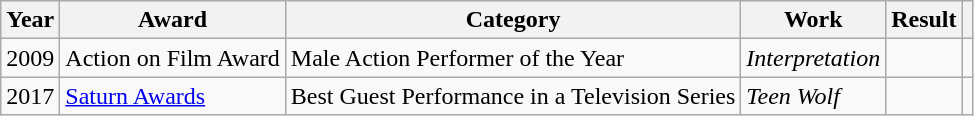<table class="wikitable">
<tr>
<th>Year</th>
<th>Award</th>
<th>Category</th>
<th>Work</th>
<th>Result</th>
<th></th>
</tr>
<tr>
<td>2009</td>
<td>Action on Film Award</td>
<td>Male Action Performer of the Year</td>
<td><em>Interpretation</em></td>
<td></td>
<td></td>
</tr>
<tr>
<td>2017</td>
<td><a href='#'>Saturn Awards</a></td>
<td>Best Guest Performance in a Television Series</td>
<td><em>Teen Wolf</em></td>
<td></td>
<td></td>
</tr>
</table>
